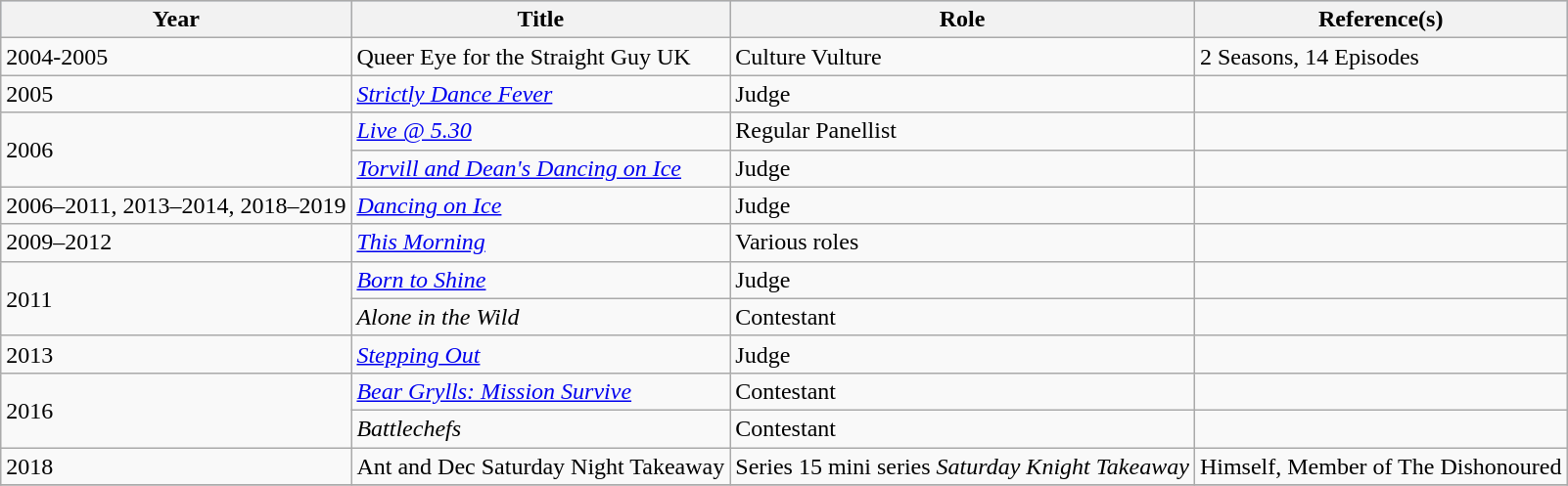<table class="wikitable">
<tr style="background:#b0c4de; text-align:center;">
<th>Year</th>
<th>Title</th>
<th>Role</th>
<th>Reference(s)</th>
</tr>
<tr>
<td>2004-2005</td>
<td>Queer Eye for the Straight Guy UK</td>
<td>Culture Vulture</td>
<td>2 Seasons, 14 Episodes</td>
</tr>
<tr>
<td>2005</td>
<td><em><a href='#'>Strictly Dance Fever</a></em></td>
<td>Judge</td>
<td></td>
</tr>
<tr>
<td rowspan=2>2006</td>
<td><em><a href='#'>Live @ 5.30</a></em></td>
<td>Regular Panellist</td>
<td></td>
</tr>
<tr>
<td><em><a href='#'>Torvill and Dean's Dancing on Ice</a></em></td>
<td>Judge</td>
<td></td>
</tr>
<tr>
<td>2006–2011, 2013–2014, 2018–2019</td>
<td><em><a href='#'>Dancing on Ice</a></em></td>
<td>Judge</td>
<td></td>
</tr>
<tr>
<td>2009–2012</td>
<td><em><a href='#'>This Morning</a></em></td>
<td>Various roles</td>
<td></td>
</tr>
<tr>
<td rowspan=2>2011</td>
<td><em><a href='#'>Born to Shine</a></em></td>
<td>Judge</td>
<td></td>
</tr>
<tr>
<td><em>Alone in the Wild</em></td>
<td>Contestant</td>
<td></td>
</tr>
<tr>
<td>2013</td>
<td><em><a href='#'>Stepping Out</a></em></td>
<td>Judge</td>
<td></td>
</tr>
<tr>
<td rowspan=2>2016</td>
<td><em><a href='#'>Bear Grylls: Mission Survive</a></em></td>
<td>Contestant</td>
<td></td>
</tr>
<tr>
<td><em>Battlechefs</em></td>
<td>Contestant</td>
<td></td>
</tr>
<tr>
<td>2018</td>
<td>Ant and Dec Saturday Night Takeaway</td>
<td>Series 15 mini series <em>Saturday Knight Takeaway</em></td>
<td>Himself, Member of The Dishonoured</td>
</tr>
<tr>
</tr>
</table>
